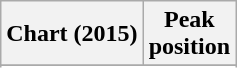<table class="wikitable sortable plainrowheaders" style="text-align:center">
<tr>
<th scope="col">Chart (2015)</th>
<th scope="col">Peak<br>position</th>
</tr>
<tr>
</tr>
<tr>
</tr>
</table>
